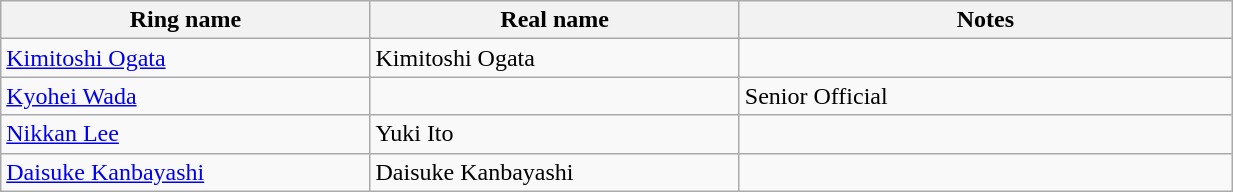<table class="wikitable sortable" width="65%">
<tr>
<th width="15%">Ring name</th>
<th width="15%">Real name</th>
<th width="20%">Notes</th>
</tr>
<tr>
<td><a href='#'>Kimitoshi Ogata</a></td>
<td>Kimitoshi Ogata</td>
<td></td>
</tr>
<tr>
<td><a href='#'>Kyohei Wada</a></td>
<td></td>
<td>Senior Official</td>
</tr>
<tr>
<td><a href='#'>Nikkan Lee</a></td>
<td>Yuki Ito</td>
<td></td>
</tr>
<tr>
<td><a href='#'>Daisuke Kanbayashi</a></td>
<td>Daisuke Kanbayashi</td>
<td></td>
</tr>
</table>
